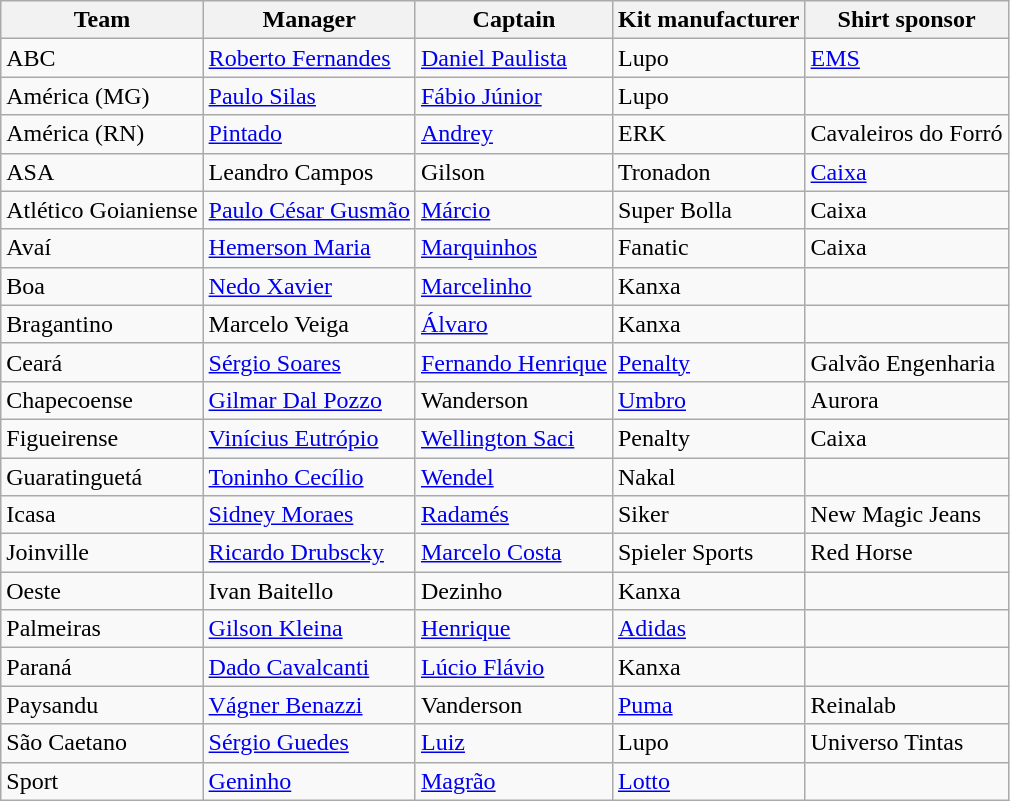<table class="wikitable sortable">
<tr>
<th>Team</th>
<th>Manager</th>
<th>Captain</th>
<th>Kit manufacturer</th>
<th>Shirt sponsor</th>
</tr>
<tr>
<td>ABC</td>
<td> <a href='#'>Roberto Fernandes</a></td>
<td> <a href='#'>Daniel Paulista</a></td>
<td>Lupo</td>
<td><a href='#'>EMS</a></td>
</tr>
<tr>
<td>América (MG)</td>
<td> <a href='#'>Paulo Silas</a></td>
<td> <a href='#'>Fábio Júnior</a></td>
<td>Lupo</td>
<td></td>
</tr>
<tr>
<td>América (RN)</td>
<td> <a href='#'>Pintado</a></td>
<td> <a href='#'>Andrey</a></td>
<td>ERK</td>
<td>Cavaleiros do Forró</td>
</tr>
<tr>
<td>ASA</td>
<td> Leandro Campos</td>
<td> Gilson</td>
<td>Tronadon</td>
<td><a href='#'>Caixa</a></td>
</tr>
<tr>
<td>Atlético Goianiense</td>
<td> <a href='#'>Paulo César Gusmão</a></td>
<td> <a href='#'>Márcio</a></td>
<td>Super Bolla</td>
<td>Caixa</td>
</tr>
<tr>
<td>Avaí</td>
<td> <a href='#'>Hemerson Maria</a></td>
<td> <a href='#'>Marquinhos</a></td>
<td>Fanatic</td>
<td>Caixa</td>
</tr>
<tr>
<td>Boa</td>
<td> <a href='#'>Nedo Xavier</a></td>
<td> <a href='#'>Marcelinho</a></td>
<td>Kanxa</td>
<td></td>
</tr>
<tr>
<td>Bragantino</td>
<td> Marcelo Veiga</td>
<td> <a href='#'>Álvaro</a></td>
<td>Kanxa</td>
<td></td>
</tr>
<tr>
<td>Ceará</td>
<td> <a href='#'>Sérgio Soares</a></td>
<td> <a href='#'>Fernando Henrique</a></td>
<td><a href='#'>Penalty</a></td>
<td>Galvão Engenharia</td>
</tr>
<tr>
<td>Chapecoense</td>
<td> <a href='#'>Gilmar Dal Pozzo</a></td>
<td> Wanderson</td>
<td><a href='#'>Umbro</a></td>
<td>Aurora</td>
</tr>
<tr>
<td>Figueirense</td>
<td> <a href='#'>Vinícius Eutrópio</a></td>
<td> <a href='#'>Wellington Saci</a></td>
<td>Penalty</td>
<td>Caixa</td>
</tr>
<tr>
<td>Guaratinguetá</td>
<td> <a href='#'>Toninho Cecílio</a></td>
<td> <a href='#'>Wendel</a></td>
<td>Nakal</td>
<td></td>
</tr>
<tr>
<td>Icasa</td>
<td> <a href='#'>Sidney Moraes</a></td>
<td> <a href='#'>Radamés</a></td>
<td>Siker</td>
<td>New Magic Jeans</td>
</tr>
<tr>
<td>Joinville</td>
<td> <a href='#'>Ricardo Drubscky</a></td>
<td> <a href='#'>Marcelo Costa</a></td>
<td>Spieler Sports</td>
<td>Red Horse</td>
</tr>
<tr>
<td>Oeste</td>
<td> Ivan Baitello</td>
<td> Dezinho</td>
<td>Kanxa</td>
<td></td>
</tr>
<tr>
<td>Palmeiras</td>
<td> <a href='#'>Gilson Kleina</a></td>
<td> <a href='#'>Henrique</a></td>
<td><a href='#'>Adidas</a></td>
<td></td>
</tr>
<tr>
<td>Paraná</td>
<td> <a href='#'>Dado Cavalcanti</a></td>
<td> <a href='#'>Lúcio Flávio</a></td>
<td>Kanxa</td>
<td></td>
</tr>
<tr>
<td>Paysandu</td>
<td> <a href='#'>Vágner Benazzi</a></td>
<td> Vanderson</td>
<td><a href='#'>Puma</a></td>
<td>Reinalab</td>
</tr>
<tr>
<td>São Caetano</td>
<td> <a href='#'>Sérgio Guedes</a></td>
<td> <a href='#'>Luiz</a></td>
<td>Lupo</td>
<td>Universo Tintas</td>
</tr>
<tr>
<td>Sport</td>
<td> <a href='#'>Geninho</a></td>
<td> <a href='#'>Magrão</a></td>
<td><a href='#'>Lotto</a></td>
<td></td>
</tr>
</table>
